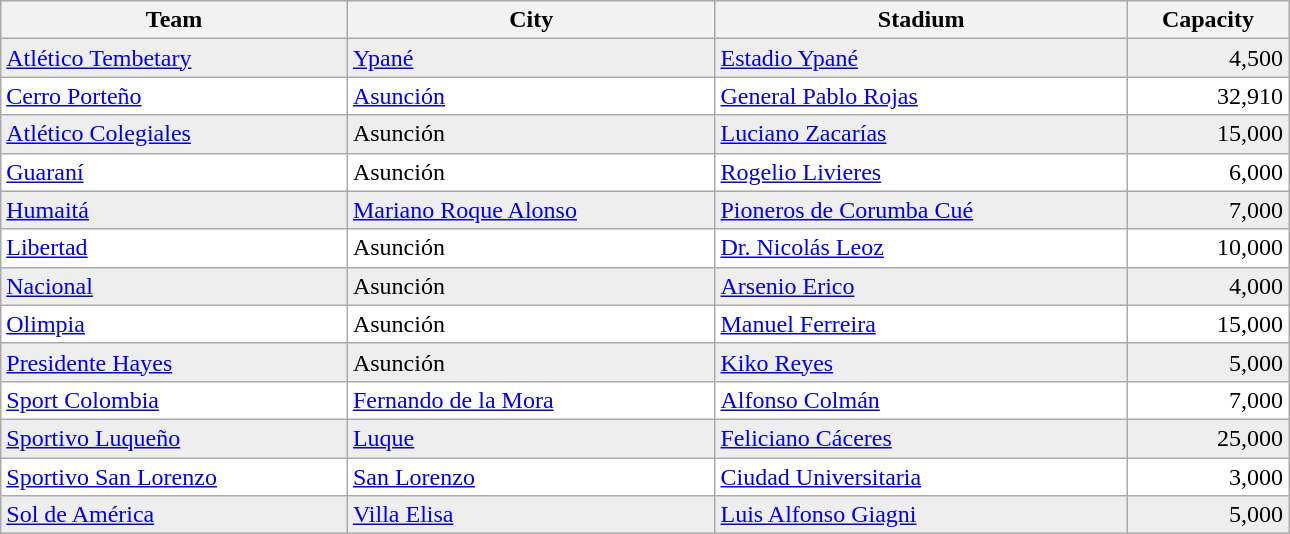<table class="wikitable sortable" width=68%>
<tr style="background:#dddddd;">
<th>Team</th>
<th>City</th>
<th>Stadium</th>
<th>Capacity</th>
</tr>
<tr align=left style="background:#eeeeee;">
<td align="left"><a href='#'>Atlético Tembetary</a></td>
<td><a href='#'>Ypané</a></td>
<td><a href='#'>Estadio Ypané</a></td>
<td align="right">4,500</td>
</tr>
<tr align=left style="background:#ffffff;">
<td align="left"><a href='#'>Cerro Porteño</a></td>
<td><a href='#'>Asunción</a></td>
<td><a href='#'>General Pablo Rojas</a></td>
<td align="right">32,910</td>
</tr>
<tr align=left style="background:#eeeeee;">
<td align="left"><a href='#'>Atlético Colegiales</a></td>
<td>Asunción</td>
<td><a href='#'>Luciano Zacarías</a></td>
<td align="right">15,000</td>
</tr>
<tr align=left style="background:#ffffff;">
<td align="left"><a href='#'>Guaraní</a></td>
<td>Asunción</td>
<td><a href='#'>Rogelio Livieres</a></td>
<td align="right">6,000</td>
</tr>
<tr align=left style="background:#eeeeee;">
<td align="left"><a href='#'>Humaitá</a></td>
<td><a href='#'>Mariano Roque Alonso</a></td>
<td><a href='#'>Pioneros de Corumba Cué</a></td>
<td align="right">7,000</td>
</tr>
<tr align=left style="background:#ffffff;">
<td align="left"><a href='#'>Libertad</a></td>
<td>Asunción</td>
<td><a href='#'>Dr. Nicolás Leoz</a></td>
<td align="right">10,000</td>
</tr>
<tr align=left style="background:#eeeeee;">
<td align="left"><a href='#'>Nacional</a></td>
<td>Asunción</td>
<td><a href='#'>Arsenio Erico</a></td>
<td align="right">4,000</td>
</tr>
<tr align=left style="background:#ffffff;">
<td align="left"><a href='#'>Olimpia</a></td>
<td>Asunción</td>
<td><a href='#'>Manuel Ferreira</a></td>
<td align="right">15,000</td>
</tr>
<tr align=left style="background:#eeeeee;">
<td align="left"><a href='#'>Presidente Hayes</a></td>
<td>Asunción</td>
<td><a href='#'>Kiko Reyes</a></td>
<td align="right">5,000</td>
</tr>
<tr align=left style="background:#ffffff;">
<td align="left"><a href='#'>Sport Colombia</a></td>
<td><a href='#'>Fernando de la Mora</a></td>
<td><a href='#'>Alfonso Colmán</a></td>
<td align="right">7,000</td>
</tr>
<tr align=left style="background:#eeeeee;">
<td align="left"><a href='#'>Sportivo Luqueño</a></td>
<td><a href='#'>Luque</a></td>
<td><a href='#'>Feliciano Cáceres</a></td>
<td align="right">25,000</td>
</tr>
<tr align=left style="background:#ffffff;">
<td align="left"><a href='#'>Sportivo San Lorenzo</a></td>
<td><a href='#'>San Lorenzo</a></td>
<td><a href='#'>Ciudad Universitaria</a></td>
<td align="right">3,000</td>
</tr>
<tr align=left style="background:#eeeeee;">
<td align="left"><a href='#'>Sol de América</a></td>
<td><a href='#'>Villa Elisa</a></td>
<td><a href='#'>Luis Alfonso Giagni</a></td>
<td align="right">5,000</td>
</tr>
</table>
